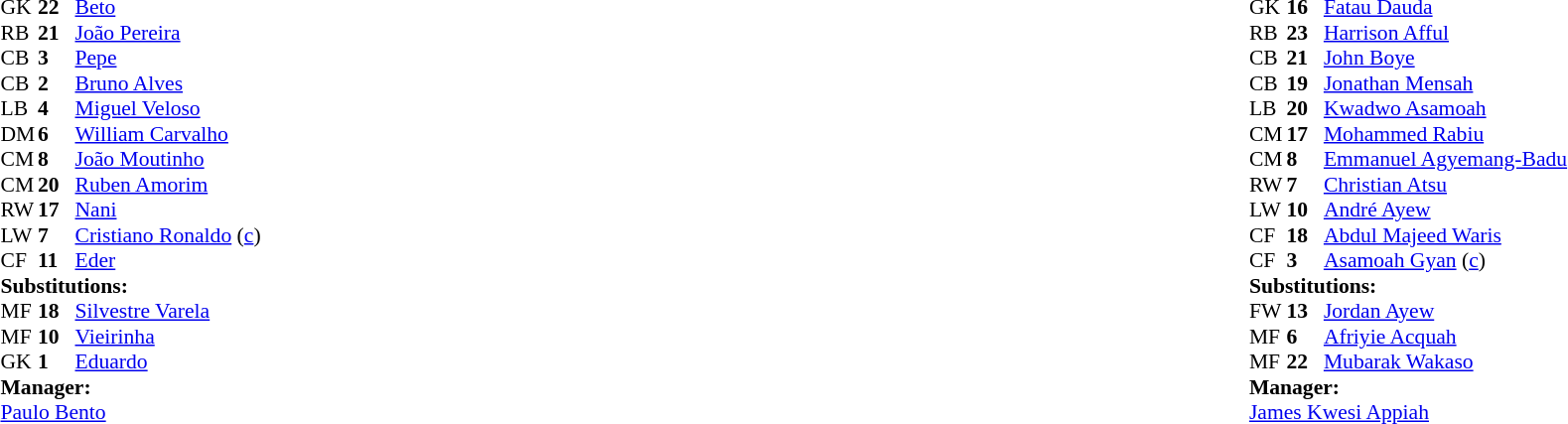<table width="100%">
<tr>
<td valign="top" width="40%"><br><table style="font-size: 90%" cellspacing="0" cellpadding="0">
<tr>
<th width=25></th>
<th width=25></th>
</tr>
<tr>
<td>GK</td>
<td><strong>22</strong></td>
<td><a href='#'>Beto</a></td>
<td></td>
<td></td>
</tr>
<tr>
<td>RB</td>
<td><strong>21</strong></td>
<td><a href='#'>João Pereira</a></td>
<td></td>
<td></td>
</tr>
<tr>
<td>CB</td>
<td><strong>3</strong></td>
<td><a href='#'>Pepe</a></td>
</tr>
<tr>
<td>CB</td>
<td><strong>2</strong></td>
<td><a href='#'>Bruno Alves</a></td>
</tr>
<tr>
<td>LB</td>
<td><strong>4</strong></td>
<td><a href='#'>Miguel Veloso</a></td>
</tr>
<tr>
<td>DM</td>
<td><strong>6</strong></td>
<td><a href='#'>William Carvalho</a></td>
</tr>
<tr>
<td>CM</td>
<td><strong>8</strong></td>
<td><a href='#'>João Moutinho</a></td>
<td></td>
</tr>
<tr>
<td>CM</td>
<td><strong>20</strong></td>
<td><a href='#'>Ruben Amorim</a></td>
</tr>
<tr>
<td>RW</td>
<td><strong>17</strong></td>
<td><a href='#'>Nani</a></td>
</tr>
<tr>
<td>LW</td>
<td><strong>7</strong></td>
<td><a href='#'>Cristiano Ronaldo</a> (<a href='#'>c</a>)</td>
</tr>
<tr>
<td>CF</td>
<td><strong>11</strong></td>
<td><a href='#'>Eder</a></td>
<td></td>
<td></td>
</tr>
<tr>
<td colspan=3><strong>Substitutions:</strong></td>
</tr>
<tr>
<td>MF</td>
<td><strong>18</strong></td>
<td><a href='#'>Silvestre Varela</a></td>
<td></td>
<td></td>
</tr>
<tr>
<td>MF</td>
<td><strong>10</strong></td>
<td><a href='#'>Vieirinha</a></td>
<td></td>
<td></td>
</tr>
<tr>
<td>GK</td>
<td><strong>1</strong></td>
<td><a href='#'>Eduardo</a></td>
<td></td>
<td></td>
</tr>
<tr>
<td colspan=3><strong>Manager:</strong></td>
</tr>
<tr>
<td colspan=3><a href='#'>Paulo Bento</a></td>
</tr>
</table>
</td>
<td valign="top"></td>
<td valign="top" width="50%"><br><table style="font-size: 90%; margin: auto;" cellspacing="0" cellpadding="0">
<tr>
<th width="25"></th>
<th width="25"></th>
</tr>
<tr>
<td>GK</td>
<td><strong>16</strong></td>
<td><a href='#'>Fatau Dauda</a></td>
</tr>
<tr>
<td>RB</td>
<td><strong>23</strong></td>
<td><a href='#'>Harrison Afful</a></td>
<td></td>
</tr>
<tr>
<td>CB</td>
<td><strong>21</strong></td>
<td><a href='#'>John Boye</a></td>
</tr>
<tr>
<td>CB</td>
<td><strong>19</strong></td>
<td><a href='#'>Jonathan Mensah</a></td>
</tr>
<tr>
<td>LB</td>
<td><strong>20</strong></td>
<td><a href='#'>Kwadwo Asamoah</a></td>
</tr>
<tr>
<td>CM</td>
<td><strong>17</strong></td>
<td><a href='#'>Mohammed Rabiu</a></td>
<td></td>
<td></td>
</tr>
<tr>
<td>CM</td>
<td><strong>8</strong></td>
<td><a href='#'>Emmanuel Agyemang-Badu</a></td>
</tr>
<tr>
<td>RW</td>
<td><strong>7</strong></td>
<td><a href='#'>Christian Atsu</a></td>
</tr>
<tr>
<td>LW</td>
<td><strong>10</strong></td>
<td><a href='#'>André Ayew</a></td>
<td></td>
<td></td>
</tr>
<tr>
<td>CF</td>
<td><strong>18</strong></td>
<td><a href='#'>Abdul Majeed Waris</a></td>
<td></td>
<td></td>
</tr>
<tr>
<td>CF</td>
<td><strong>3</strong></td>
<td><a href='#'>Asamoah Gyan</a> (<a href='#'>c</a>)</td>
</tr>
<tr>
<td colspan=3><strong>Substitutions:</strong></td>
</tr>
<tr>
<td>FW</td>
<td><strong>13</strong></td>
<td><a href='#'>Jordan Ayew</a></td>
<td></td>
<td></td>
</tr>
<tr>
<td>MF</td>
<td><strong>6</strong></td>
<td><a href='#'>Afriyie Acquah</a></td>
<td></td>
<td></td>
</tr>
<tr>
<td>MF</td>
<td><strong>22</strong></td>
<td><a href='#'>Mubarak Wakaso</a></td>
<td></td>
<td></td>
</tr>
<tr>
<td colspan=3><strong>Manager:</strong></td>
</tr>
<tr>
<td colspan=3><a href='#'>James Kwesi Appiah</a></td>
</tr>
</table>
</td>
</tr>
</table>
